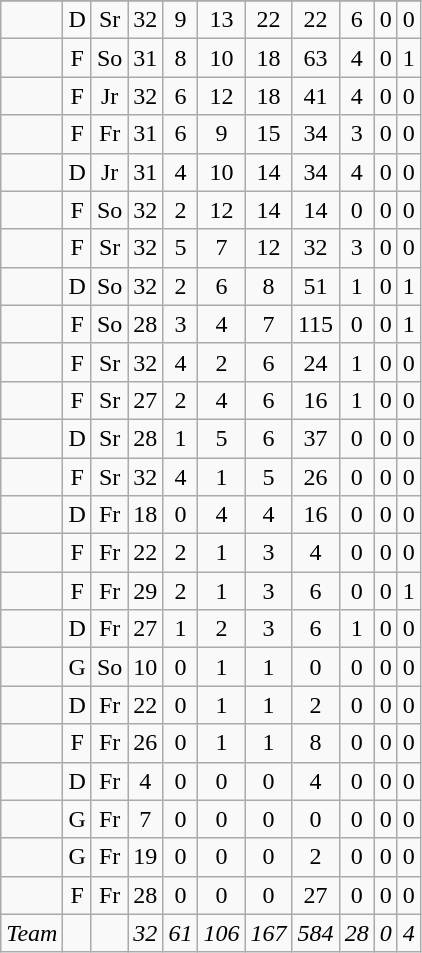<table class="wikitable sortable" style="text-align:center">
<tr>
</tr>
<tr>
<td align=left></td>
<td>D</td>
<td>Sr</td>
<td>32</td>
<td>9</td>
<td>13</td>
<td>22</td>
<td>22</td>
<td>6</td>
<td>0</td>
<td>0</td>
</tr>
<tr>
<td align=left></td>
<td>F</td>
<td>So</td>
<td>31</td>
<td>8</td>
<td>10</td>
<td>18</td>
<td>63</td>
<td>4</td>
<td>0</td>
<td>1</td>
</tr>
<tr>
<td align=left></td>
<td>F</td>
<td>Jr</td>
<td>32</td>
<td>6</td>
<td>12</td>
<td>18</td>
<td>41</td>
<td>4</td>
<td>0</td>
<td>0</td>
</tr>
<tr>
<td align=left></td>
<td>F</td>
<td>Fr</td>
<td>31</td>
<td>6</td>
<td>9</td>
<td>15</td>
<td>34</td>
<td>3</td>
<td>0</td>
<td>0</td>
</tr>
<tr>
<td align=left></td>
<td>D</td>
<td>Jr</td>
<td>31</td>
<td>4</td>
<td>10</td>
<td>14</td>
<td>34</td>
<td>4</td>
<td>0</td>
<td>0</td>
</tr>
<tr>
<td align=left></td>
<td>F</td>
<td>So</td>
<td>32</td>
<td>2</td>
<td>12</td>
<td>14</td>
<td>14</td>
<td>0</td>
<td>0</td>
<td>0</td>
</tr>
<tr>
<td align=left></td>
<td>F</td>
<td>Sr</td>
<td>32</td>
<td>5</td>
<td>7</td>
<td>12</td>
<td>32</td>
<td>3</td>
<td>0</td>
<td>0</td>
</tr>
<tr>
<td align=left></td>
<td>D</td>
<td>So</td>
<td>32</td>
<td>2</td>
<td>6</td>
<td>8</td>
<td>51</td>
<td>1</td>
<td>0</td>
<td>1</td>
</tr>
<tr>
<td align=left></td>
<td>F</td>
<td>So</td>
<td>28</td>
<td>3</td>
<td>4</td>
<td>7</td>
<td>115</td>
<td>0</td>
<td>0</td>
<td>1</td>
</tr>
<tr>
<td align=left></td>
<td>F</td>
<td>Sr</td>
<td>32</td>
<td>4</td>
<td>2</td>
<td>6</td>
<td>24</td>
<td>1</td>
<td>0</td>
<td>0</td>
</tr>
<tr>
<td align=left></td>
<td>F</td>
<td>Sr</td>
<td>27</td>
<td>2</td>
<td>4</td>
<td>6</td>
<td>16</td>
<td>1</td>
<td>0</td>
<td>0</td>
</tr>
<tr>
<td align=left></td>
<td>D</td>
<td>Sr</td>
<td>28</td>
<td>1</td>
<td>5</td>
<td>6</td>
<td>37</td>
<td>0</td>
<td>0</td>
<td>0</td>
</tr>
<tr>
<td align=left></td>
<td>F</td>
<td>Sr</td>
<td>32</td>
<td>4</td>
<td>1</td>
<td>5</td>
<td>26</td>
<td>0</td>
<td>0</td>
<td>0</td>
</tr>
<tr>
<td align=left></td>
<td>D</td>
<td>Fr</td>
<td>18</td>
<td>0</td>
<td>4</td>
<td>4</td>
<td>16</td>
<td>0</td>
<td>0</td>
<td>0</td>
</tr>
<tr>
<td align=left></td>
<td>F</td>
<td>Fr</td>
<td>22</td>
<td>2</td>
<td>1</td>
<td>3</td>
<td>4</td>
<td>0</td>
<td>0</td>
<td>0</td>
</tr>
<tr>
<td align=left></td>
<td>F</td>
<td>Fr</td>
<td>29</td>
<td>2</td>
<td>1</td>
<td>3</td>
<td>6</td>
<td>0</td>
<td>0</td>
<td>1</td>
</tr>
<tr>
<td align=left></td>
<td>D</td>
<td>Fr</td>
<td>27</td>
<td>1</td>
<td>2</td>
<td>3</td>
<td>6</td>
<td>1</td>
<td>0</td>
<td>0</td>
</tr>
<tr>
<td align=left></td>
<td>G</td>
<td>So</td>
<td>10</td>
<td>0</td>
<td>1</td>
<td>1</td>
<td>0</td>
<td>0</td>
<td>0</td>
<td>0</td>
</tr>
<tr>
<td align=left></td>
<td>D</td>
<td>Fr</td>
<td>22</td>
<td>0</td>
<td>1</td>
<td>1</td>
<td>2</td>
<td>0</td>
<td>0</td>
<td>0</td>
</tr>
<tr>
<td align=left></td>
<td>F</td>
<td>Fr</td>
<td>26</td>
<td>0</td>
<td>1</td>
<td>1</td>
<td>8</td>
<td>0</td>
<td>0</td>
<td>0</td>
</tr>
<tr>
<td align=left></td>
<td>D</td>
<td>Fr</td>
<td>4</td>
<td>0</td>
<td>0</td>
<td>0</td>
<td>4</td>
<td>0</td>
<td>0</td>
<td>0</td>
</tr>
<tr>
<td align=left></td>
<td>G</td>
<td>Fr</td>
<td>7</td>
<td>0</td>
<td>0</td>
<td>0</td>
<td>0</td>
<td>0</td>
<td>0</td>
<td>0</td>
</tr>
<tr>
<td align=left></td>
<td>G</td>
<td>Fr</td>
<td>19</td>
<td>0</td>
<td>0</td>
<td>0</td>
<td>2</td>
<td>0</td>
<td>0</td>
<td>0</td>
</tr>
<tr>
<td align=left></td>
<td>F</td>
<td>Fr</td>
<td>28</td>
<td>0</td>
<td>0</td>
<td>0</td>
<td>27</td>
<td>0</td>
<td>0</td>
<td>0</td>
</tr>
<tr class="sortbottom">
<td align=left><em>Team</em></td>
<td></td>
<td></td>
<td><em>32</em></td>
<td><em>61</em></td>
<td><em>106</em></td>
<td><em>167</em></td>
<td><em>584</em></td>
<td><em>28</em></td>
<td><em>0</em></td>
<td><em>4</em></td>
</tr>
</table>
